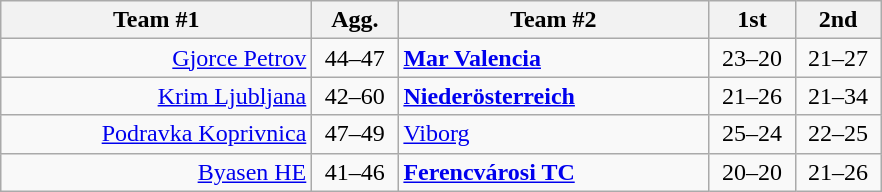<table class=wikitable style="text-align:center">
<tr>
<th width=200>Team #1</th>
<th width=50>Agg.</th>
<th width=200>Team #2</th>
<th width=50>1st</th>
<th width=50>2nd</th>
</tr>
<tr>
<td align=right><a href='#'>Gjorce Petrov</a> </td>
<td>44–47</td>
<td align=left> <strong><a href='#'>Mar Valencia</a></strong></td>
<td align=center>23–20</td>
<td align=center>21–27</td>
</tr>
<tr>
<td align=right><a href='#'>Krim Ljubljana</a> </td>
<td>42–60</td>
<td align=left> <strong><a href='#'>Niederösterreich</a></strong></td>
<td align=center>21–26</td>
<td align=center>21–34</td>
</tr>
<tr>
<td align=right><a href='#'>Podravka Koprivnica</a> </td>
<td>47–49</td>
<td align=left> <a href='#'>Viborg</a></td>
<td align=center>25–24</td>
<td align=center>22–25</td>
</tr>
<tr>
<td align=right><a href='#'>Byasen HE</a> </td>
<td>41–46</td>
<td align=left> <strong><a href='#'>Ferencvárosi TC</a></strong></td>
<td align=center>20–20</td>
<td align=center>21–26</td>
</tr>
</table>
